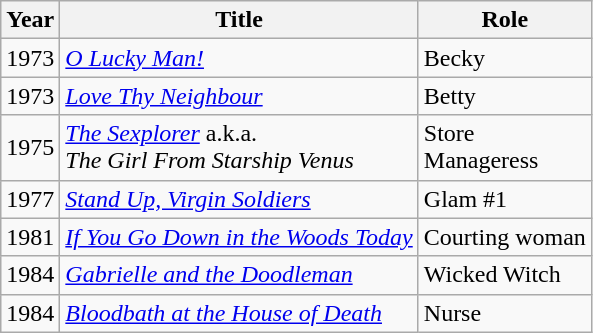<table class="wikitable">
<tr>
<th>Year</th>
<th>Title</th>
<th>Role</th>
</tr>
<tr>
<td>1973</td>
<td><em><a href='#'>O Lucky Man!</a></em></td>
<td>Becky</td>
</tr>
<tr>
<td>1973</td>
<td><em><a href='#'>Love Thy Neighbour</a></em></td>
<td>Betty</td>
</tr>
<tr>
<td>1975</td>
<td><em><a href='#'>The Sexplorer</a></em> a.k.a.<br><em>The Girl From Starship Venus</em></td>
<td>Store<br>Manageress</td>
</tr>
<tr>
<td>1977</td>
<td><em><a href='#'>Stand Up, Virgin Soldiers</a></em></td>
<td>Glam #1</td>
</tr>
<tr>
<td>1981</td>
<td><em><a href='#'>If You Go Down in the Woods Today</a></em></td>
<td>Courting woman</td>
</tr>
<tr>
<td>1984</td>
<td><em><a href='#'>Gabrielle and the Doodleman</a></em></td>
<td>Wicked Witch</td>
</tr>
<tr>
<td>1984</td>
<td><em><a href='#'>Bloodbath at the House of Death</a></em></td>
<td>Nurse</td>
</tr>
</table>
